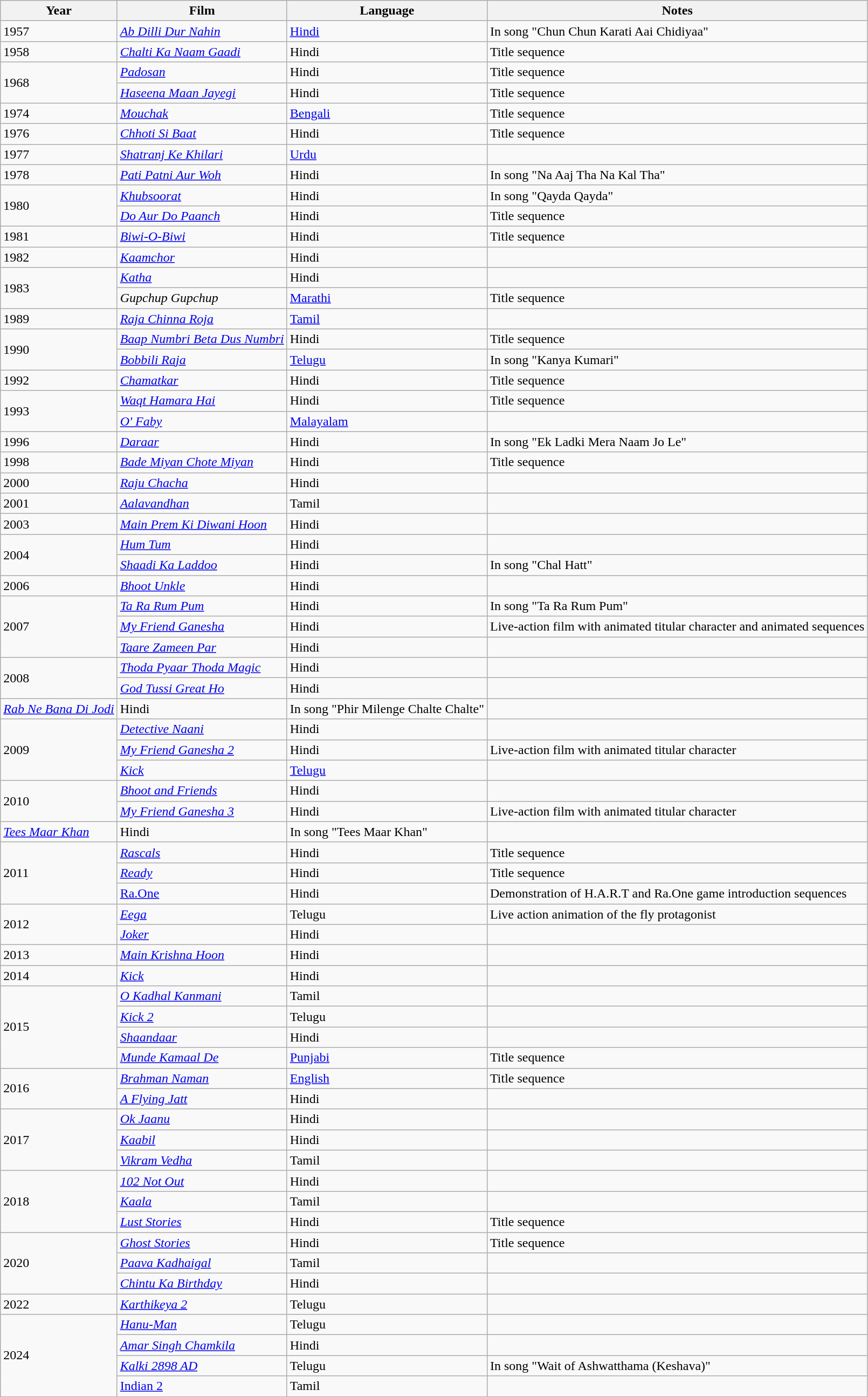<table class="sortable wikitable">
<tr>
<th>Year</th>
<th>Film</th>
<th>Language</th>
<th>Notes</th>
</tr>
<tr>
<td>1957</td>
<td><em><a href='#'>Ab Dilli Dur Nahin</a></em></td>
<td><a href='#'>Hindi</a></td>
<td>In song "Chun Chun Karati Aai Chidiyaa"</td>
</tr>
<tr>
<td>1958</td>
<td><em><a href='#'>Chalti Ka Naam Gaadi</a></em></td>
<td>Hindi</td>
<td>Title sequence</td>
</tr>
<tr>
<td rowspan="2">1968</td>
<td><em><a href='#'>Padosan</a></em></td>
<td>Hindi</td>
<td>Title sequence</td>
</tr>
<tr>
<td><em><a href='#'>Haseena Maan Jayegi</a></em></td>
<td>Hindi</td>
<td>Title sequence</td>
</tr>
<tr>
<td>1974</td>
<td><em><a href='#'>Mouchak</a></em></td>
<td><a href='#'>Bengali</a></td>
<td>Title sequence</td>
</tr>
<tr>
<td>1976</td>
<td><em><a href='#'>Chhoti Si Baat</a></em></td>
<td>Hindi</td>
<td>Title sequence</td>
</tr>
<tr>
<td>1977</td>
<td><em><a href='#'>Shatranj Ke Khilari</a></em></td>
<td><a href='#'>Urdu</a></td>
<td></td>
</tr>
<tr>
<td>1978</td>
<td><em><a href='#'>Pati Patni Aur Woh</a></em></td>
<td>Hindi</td>
<td>In song "Na Aaj Tha Na Kal Tha"</td>
</tr>
<tr>
<td rowspan="2">1980</td>
<td><em><a href='#'>Khubsoorat</a></em></td>
<td>Hindi</td>
<td>In song "Qayda Qayda"</td>
</tr>
<tr>
<td><em><a href='#'>Do Aur Do Paanch</a></em></td>
<td>Hindi</td>
<td>Title sequence</td>
</tr>
<tr>
<td>1981</td>
<td><em><a href='#'>Biwi-O-Biwi</a></em></td>
<td>Hindi</td>
<td>Title sequence</td>
</tr>
<tr>
<td>1982</td>
<td><em><a href='#'>Kaamchor</a></em></td>
<td>Hindi</td>
<td></td>
</tr>
<tr>
<td rowspan="2">1983</td>
<td><em><a href='#'>Katha</a></em></td>
<td>Hindi</td>
<td></td>
</tr>
<tr>
<td><em>Gupchup Gupchup</em></td>
<td><a href='#'>Marathi</a></td>
<td>Title sequence</td>
</tr>
<tr>
<td>1989</td>
<td><em><a href='#'>Raja Chinna Roja</a></em></td>
<td><a href='#'>Tamil</a></td>
<td></td>
</tr>
<tr>
<td rowspan="2">1990</td>
<td><em><a href='#'>Baap Numbri Beta Dus Numbri</a></em></td>
<td>Hindi</td>
<td>Title sequence</td>
</tr>
<tr>
<td><em><a href='#'>Bobbili Raja</a></em></td>
<td><a href='#'>Telugu</a></td>
<td>In song "Kanya Kumari"</td>
</tr>
<tr>
<td>1992</td>
<td><em><a href='#'>Chamatkar</a></em></td>
<td>Hindi</td>
<td>Title sequence</td>
</tr>
<tr>
<td rowspan="2">1993</td>
<td><em><a href='#'>Waqt Hamara Hai</a></em></td>
<td>Hindi</td>
<td>Title sequence</td>
</tr>
<tr>
<td><em><a href='#'>O' Faby</a></em></td>
<td><a href='#'>Malayalam</a></td>
<td></td>
</tr>
<tr>
<td>1996</td>
<td><em><a href='#'>Daraar</a></em></td>
<td>Hindi</td>
<td>In song "Ek Ladki Mera Naam Jo Le"</td>
</tr>
<tr>
<td>1998</td>
<td><em><a href='#'>Bade Miyan Chote Miyan</a></em></td>
<td>Hindi</td>
<td>Title sequence</td>
</tr>
<tr>
<td>2000</td>
<td><em><a href='#'>Raju Chacha</a></em></td>
<td>Hindi</td>
<td></td>
</tr>
<tr>
<td>2001</td>
<td><em><a href='#'>Aalavandhan</a></em></td>
<td>Tamil</td>
<td></td>
</tr>
<tr>
<td>2003</td>
<td><em><a href='#'>Main Prem Ki Diwani Hoon</a></em></td>
<td>Hindi</td>
<td></td>
</tr>
<tr>
<td rowspan="2">2004</td>
<td><em><a href='#'>Hum Tum</a></em></td>
<td>Hindi</td>
<td></td>
</tr>
<tr>
<td><em><a href='#'>Shaadi Ka Laddoo</a></em></td>
<td>Hindi</td>
<td>In song "Chal Hatt"</td>
</tr>
<tr>
<td>2006</td>
<td><em><a href='#'>Bhoot Unkle</a></em></td>
<td>Hindi</td>
<td></td>
</tr>
<tr>
<td rowspan="3">2007</td>
<td><em><a href='#'>Ta Ra Rum Pum</a></em></td>
<td>Hindi</td>
<td>In song "Ta Ra Rum Pum"</td>
</tr>
<tr>
<td><em><a href='#'>My Friend Ganesha</a></em></td>
<td>Hindi</td>
<td>Live-action film with animated titular character and animated sequences</td>
</tr>
<tr>
<td><em><a href='#'>Taare Zameen Par</a></em></td>
<td>Hindi</td>
<td></td>
</tr>
<tr>
<td rowspan="2">2008</td>
<td><em><a href='#'>Thoda Pyaar Thoda Magic</a></em></td>
<td>Hindi</td>
<td></td>
</tr>
<tr>
<td><em><a href='#'>God Tussi Great Ho</a></em></td>
<td>Hindi</td>
<td></td>
</tr>
<tr>
<td><em><a href='#'>Rab Ne Bana Di Jodi</a></em></td>
<td>Hindi</td>
<td>In song "Phir Milenge Chalte Chalte"</td>
<td></td>
</tr>
<tr>
<td rowspan="3">2009</td>
<td><em><a href='#'>Detective Naani</a></em></td>
<td>Hindi</td>
<td></td>
</tr>
<tr>
<td><em><a href='#'>My Friend Ganesha 2</a></em></td>
<td>Hindi</td>
<td>Live-action film with animated titular character</td>
</tr>
<tr>
<td><em><a href='#'>Kick</a></em></td>
<td><a href='#'>Telugu</a></td>
<td></td>
</tr>
<tr>
<td rowspan="2">2010</td>
<td><em><a href='#'>Bhoot and Friends</a></em></td>
<td>Hindi</td>
<td></td>
</tr>
<tr>
<td><em><a href='#'>My Friend Ganesha 3</a></em></td>
<td>Hindi</td>
<td>Live-action film with animated titular character</td>
</tr>
<tr>
<td><em><a href='#'>Tees Maar Khan</a></em></td>
<td>Hindi</td>
<td>In song "Tees Maar Khan"</td>
</tr>
<tr>
<td rowspan="3">2011</td>
<td><em><a href='#'>Rascals</a></em></td>
<td>Hindi</td>
<td>Title sequence</td>
</tr>
<tr>
<td><em><a href='#'>Ready</a></em></td>
<td>Hindi</td>
<td>Title sequence</td>
</tr>
<tr>
<td><a href='#'>Ra.One</a></td>
<td>Hindi</td>
<td>Demonstration of H.A.R.T and Ra.One game introduction sequences</td>
</tr>
<tr>
<td rowspan="2">2012</td>
<td><em><a href='#'>Eega</a></em></td>
<td>Telugu</td>
<td>Live action animation of the fly protagonist</td>
</tr>
<tr>
<td><em><a href='#'>Joker</a></em></td>
<td>Hindi</td>
<td></td>
</tr>
<tr>
<td>2013</td>
<td><em><a href='#'>Main Krishna Hoon</a></em></td>
<td>Hindi</td>
<td></td>
</tr>
<tr>
<td>2014</td>
<td><em><a href='#'>Kick</a></em></td>
<td>Hindi</td>
<td></td>
</tr>
<tr>
<td rowspan="4">2015</td>
<td><em><a href='#'>O Kadhal Kanmani</a></em></td>
<td>Tamil</td>
<td></td>
</tr>
<tr>
<td><em><a href='#'>Kick 2</a></em></td>
<td>Telugu</td>
<td></td>
</tr>
<tr>
<td><em><a href='#'>Shaandaar</a></em></td>
<td>Hindi</td>
<td></td>
</tr>
<tr>
<td><em><a href='#'>Munde Kamaal De</a></em></td>
<td><a href='#'>Punjabi</a></td>
<td>Title sequence</td>
</tr>
<tr>
<td rowspan="2">2016</td>
<td><em><a href='#'>Brahman Naman</a></em></td>
<td><a href='#'>English</a></td>
<td>Title sequence</td>
</tr>
<tr>
<td><em><a href='#'>A Flying Jatt</a></em></td>
<td>Hindi</td>
<td></td>
</tr>
<tr>
<td rowspan="3">2017</td>
<td><em><a href='#'>Ok Jaanu</a></em></td>
<td>Hindi</td>
<td></td>
</tr>
<tr>
<td><em><a href='#'>Kaabil</a></em></td>
<td>Hindi</td>
<td></td>
</tr>
<tr>
<td><em><a href='#'>Vikram Vedha</a></em></td>
<td>Tamil</td>
<td></td>
</tr>
<tr>
<td rowspan="3">2018</td>
<td><em><a href='#'>102 Not Out</a></em></td>
<td>Hindi</td>
<td></td>
</tr>
<tr>
<td><em><a href='#'>Kaala</a></em></td>
<td>Tamil</td>
<td></td>
</tr>
<tr>
<td><em><a href='#'>Lust Stories</a></em></td>
<td>Hindi</td>
<td>Title sequence</td>
</tr>
<tr>
<td rowspan="3">2020</td>
<td><em><a href='#'>Ghost Stories</a></em></td>
<td>Hindi</td>
<td>Title sequence</td>
</tr>
<tr>
<td><em><a href='#'>Paava Kadhaigal</a></em></td>
<td>Tamil</td>
<td></td>
</tr>
<tr>
<td><em><a href='#'>Chintu Ka Birthday</a></em></td>
<td>Hindi</td>
<td></td>
</tr>
<tr>
<td>2022</td>
<td><em><a href='#'>Karthikeya 2</a></em></td>
<td>Telugu</td>
<td></td>
</tr>
<tr>
<td rowspan="4">2024</td>
<td><em><a href='#'>Hanu-Man</a></em></td>
<td>Telugu</td>
<td></td>
</tr>
<tr>
<td><em><a href='#'>Amar Singh Chamkila</a></em></td>
<td>Hindi</td>
<td></td>
</tr>
<tr>
<td><em><a href='#'>Kalki 2898 AD</a></em></td>
<td>Telugu</td>
<td>In song "Wait of Ashwatthama (Keshava)"</td>
</tr>
<tr>
<td><a href='#'>Indian 2</a></td>
<td>Tamil</td>
<td></td>
</tr>
</table>
